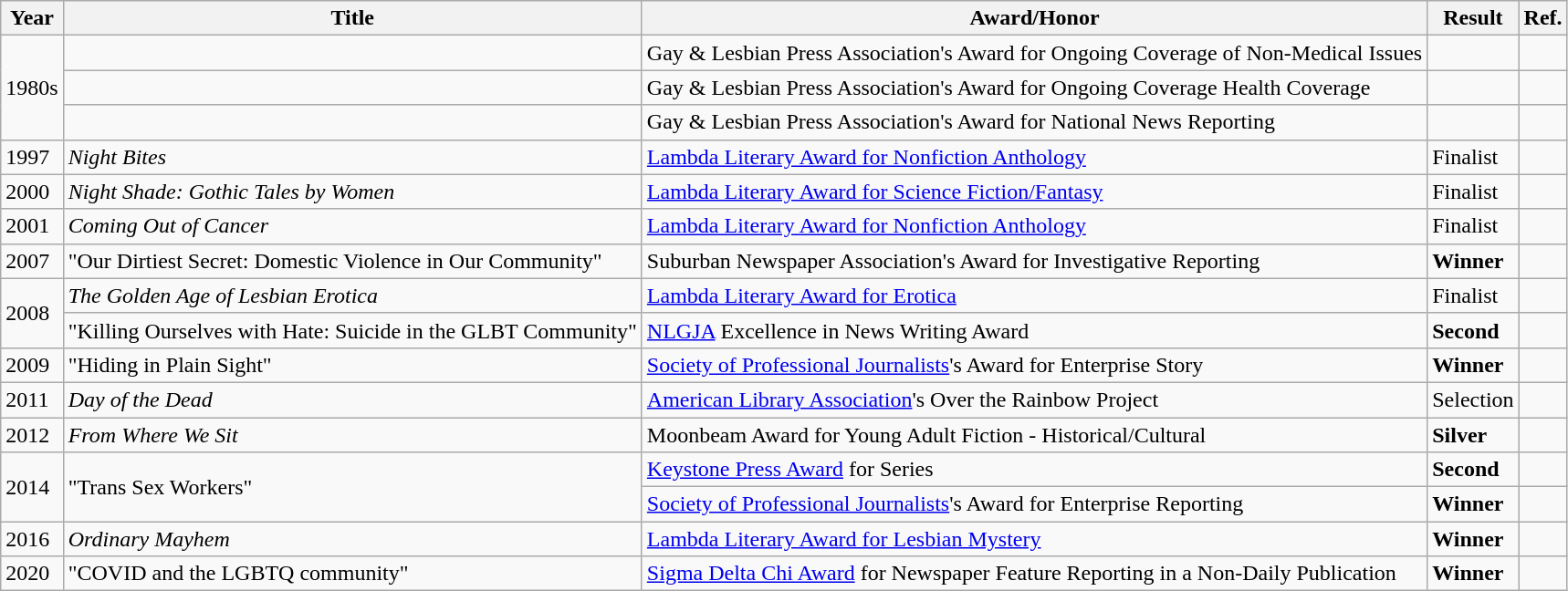<table class="wikitable">
<tr>
<th>Year</th>
<th>Title</th>
<th>Award/Honor</th>
<th>Result</th>
<th>Ref.</th>
</tr>
<tr>
<td rowspan="3">1980s</td>
<td></td>
<td>Gay & Lesbian Press Association's Award for Ongoing Coverage of Non-Medical Issues</td>
<td></td>
<td></td>
</tr>
<tr>
<td></td>
<td>Gay & Lesbian Press Association's Award for  Ongoing Coverage Health Coverage</td>
<td></td>
<td></td>
</tr>
<tr>
<td></td>
<td>Gay & Lesbian Press Association's Award for National News Reporting</td>
<td></td>
<td></td>
</tr>
<tr>
<td>1997</td>
<td><em>Night Bites</em></td>
<td><a href='#'>Lambda Literary Award for Nonfiction Anthology</a></td>
<td>Finalist</td>
<td></td>
</tr>
<tr>
<td>2000</td>
<td><em>Night Shade: Gothic Tales by Women</em></td>
<td><a href='#'>Lambda Literary Award for Science Fiction/Fantasy</a></td>
<td>Finalist</td>
<td></td>
</tr>
<tr>
<td>2001</td>
<td><em>Coming Out of Cancer</em></td>
<td><a href='#'>Lambda Literary Award for Nonfiction Anthology</a></td>
<td>Finalist</td>
<td></td>
</tr>
<tr>
<td>2007</td>
<td>"Our Dirtiest Secret: Domestic Violence in Our Community"</td>
<td>Suburban Newspaper Association's Award for Investigative Reporting</td>
<td><strong>Winner</strong></td>
<td></td>
</tr>
<tr>
<td rowspan="2">2008</td>
<td><em>The Golden Age of Lesbian Erotica</em></td>
<td><a href='#'>Lambda Literary Award for Erotica</a></td>
<td>Finalist</td>
<td></td>
</tr>
<tr>
<td>"Killing Ourselves with Hate: Suicide in the GLBT Community"</td>
<td><a href='#'>NLGJA</a> Excellence in News Writing Award</td>
<td><strong>Second</strong></td>
<td></td>
</tr>
<tr>
<td>2009</td>
<td>"Hiding in Plain Sight"</td>
<td><a href='#'>Society of Professional Journalists</a>'s Award for Enterprise Story</td>
<td><strong>Winner</strong></td>
<td></td>
</tr>
<tr>
<td>2011</td>
<td><em>Day of the Dead</em></td>
<td><a href='#'>American Library Association</a>'s Over the Rainbow Project</td>
<td>Selection</td>
<td></td>
</tr>
<tr>
<td>2012</td>
<td><em>From Where We Sit</em></td>
<td>Moonbeam Award for Young Adult Fiction - Historical/Cultural</td>
<td><strong>Silver</strong></td>
<td></td>
</tr>
<tr>
<td rowspan="2">2014</td>
<td rowspan="2">"Trans Sex Workers"</td>
<td><a href='#'>Keystone Press Award</a> for Series</td>
<td><strong>Second</strong></td>
<td></td>
</tr>
<tr>
<td><a href='#'>Society of Professional Journalists</a>'s Award for Enterprise Reporting</td>
<td><strong>Winner</strong></td>
<td></td>
</tr>
<tr>
<td>2016</td>
<td><em>Ordinary Mayhem</em></td>
<td><a href='#'>Lambda Literary Award for Lesbian Mystery</a></td>
<td><strong>Winner</strong></td>
<td></td>
</tr>
<tr>
<td>2020</td>
<td>"COVID and the LGBTQ community"</td>
<td><a href='#'>Sigma Delta Chi Award</a> for Newspaper Feature Reporting in a Non-Daily Publication</td>
<td><strong>Winner</strong></td>
<td></td>
</tr>
</table>
